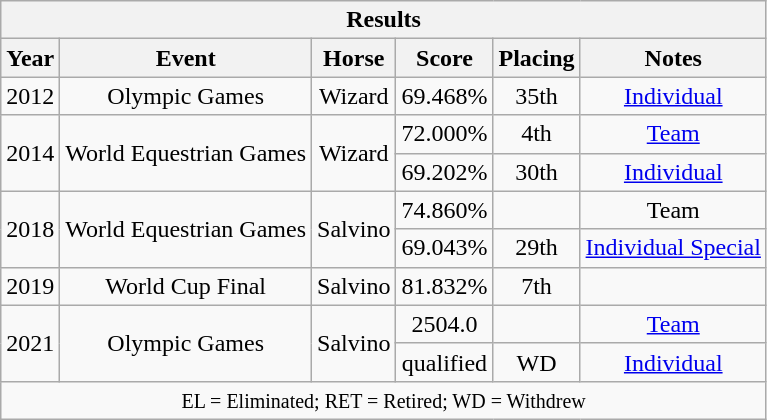<table class="wikitable" style="text-align:center">
<tr>
<th colspan="12" align="center"><strong>Results</strong></th>
</tr>
<tr>
<th>Year</th>
<th>Event</th>
<th>Horse</th>
<th>Score</th>
<th>Placing</th>
<th>Notes</th>
</tr>
<tr>
<td>2012</td>
<td>Olympic Games</td>
<td>Wizard</td>
<td>69.468%</td>
<td>35th</td>
<td><a href='#'>Individual</a></td>
</tr>
<tr>
<td rowspan="2">2014</td>
<td rowspan="2">World Equestrian Games</td>
<td rowspan="2">Wizard</td>
<td>72.000%</td>
<td>4th</td>
<td><a href='#'>Team</a></td>
</tr>
<tr>
<td>69.202%</td>
<td>30th</td>
<td><a href='#'>Individual</a></td>
</tr>
<tr>
<td rowspan="2">2018</td>
<td rowspan="2">World Equestrian Games</td>
<td rowspan="2">Salvino</td>
<td>74.860%</td>
<td></td>
<td>Team</td>
</tr>
<tr>
<td>69.043%</td>
<td>29th</td>
<td><a href='#'>Individual Special</a></td>
</tr>
<tr>
<td>2019</td>
<td>World Cup Final</td>
<td>Salvino</td>
<td>81.832%</td>
<td>7th</td>
<td></td>
</tr>
<tr>
<td rowspan="2">2021</td>
<td rowspan="2">Olympic Games</td>
<td rowspan="2">Salvino</td>
<td>2504.0</td>
<td></td>
<td><a href='#'>Team</a></td>
</tr>
<tr>
<td>qualified</td>
<td>WD</td>
<td><a href='#'>Individual</a></td>
</tr>
<tr>
<td colspan="12" align="center"><small> EL = Eliminated; RET = Retired; WD = Withdrew </small></td>
</tr>
</table>
